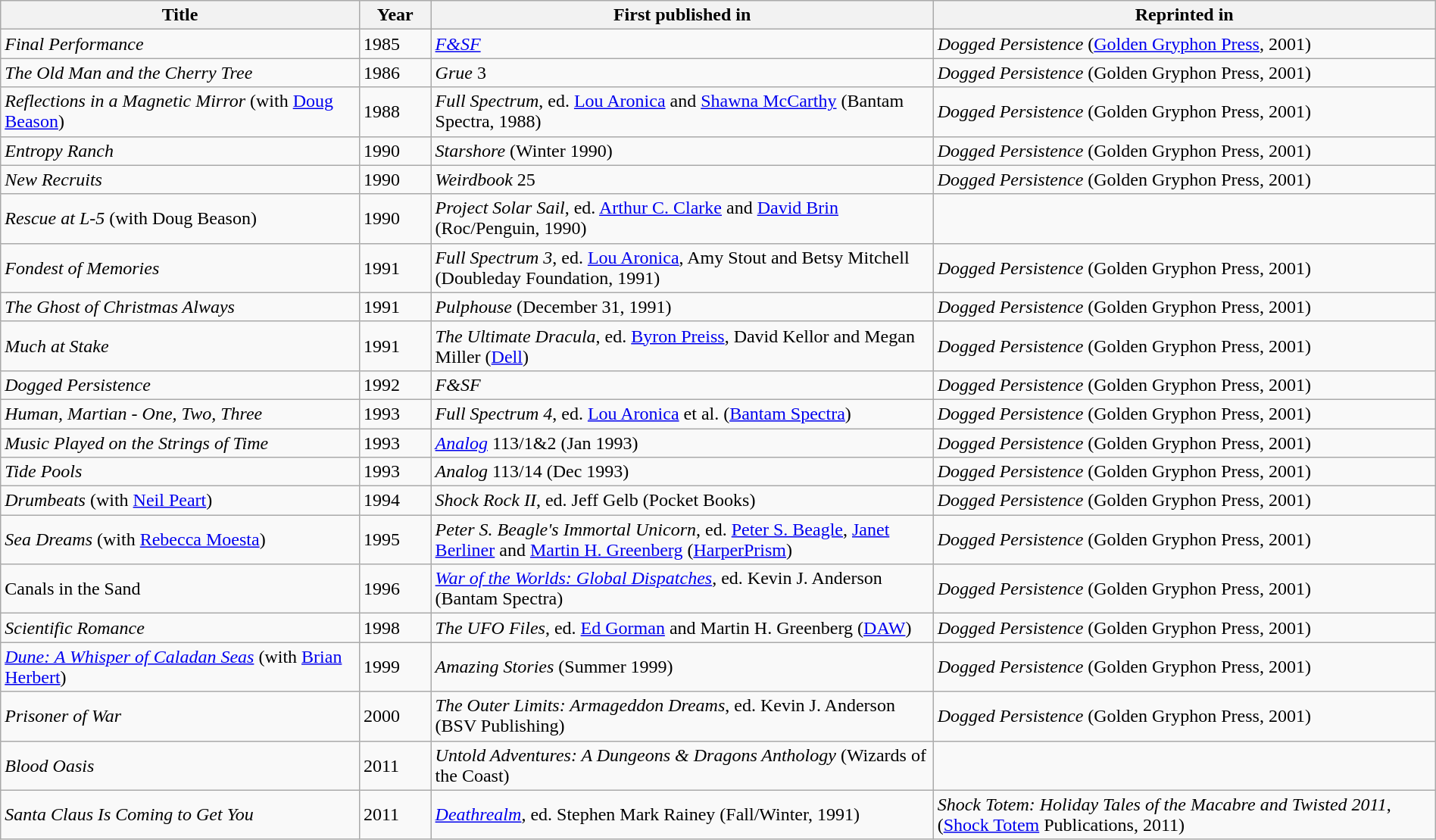<table class="wikitable sortable" style="width:100%;">
<tr>
<th style="width:25%;">Title</th>
<th style="width:5%;">Year</th>
<th style="width:35%;">First published in</th>
<th style="width:35%;" class="unsortable">Reprinted in</th>
</tr>
<tr>
<td><em>Final Performance</em></td>
<td>1985</td>
<td><em><a href='#'>F&SF</a></em></td>
<td><em>Dogged Persistence</em> (<a href='#'>Golden Gryphon Press</a>, 2001)</td>
</tr>
<tr>
<td><em>The Old Man and the Cherry Tree</em></td>
<td>1986</td>
<td><em>Grue</em> 3</td>
<td><em>Dogged Persistence</em> (Golden Gryphon Press, 2001)</td>
</tr>
<tr>
<td><em>Reflections in a Magnetic Mirror</em> (with <a href='#'>Doug Beason</a>)</td>
<td>1988</td>
<td><em>Full Spectrum</em>, ed. <a href='#'>Lou Aronica</a> and <a href='#'>Shawna McCarthy</a> (Bantam Spectra, 1988)</td>
<td><em>Dogged Persistence</em> (Golden Gryphon Press, 2001)</td>
</tr>
<tr>
<td><em>Entropy Ranch</em></td>
<td>1990</td>
<td><em>Starshore</em> (Winter 1990)</td>
<td><em>Dogged Persistence</em> (Golden Gryphon Press, 2001)</td>
</tr>
<tr>
<td><em>New Recruits</em></td>
<td>1990</td>
<td><em>Weirdbook</em> 25</td>
<td><em>Dogged Persistence</em> (Golden Gryphon Press, 2001)</td>
</tr>
<tr>
<td><em>Rescue at L-5</em> (with Doug Beason)</td>
<td>1990</td>
<td><em>Project Solar Sail</em>, ed. <a href='#'>Arthur C. Clarke</a> and <a href='#'>David Brin</a> (Roc/Penguin, 1990)</td>
<td></td>
</tr>
<tr>
<td><em>Fondest of Memories</em></td>
<td>1991</td>
<td><em>Full Spectrum 3</em>, ed. <a href='#'>Lou Aronica</a>, Amy Stout and Betsy Mitchell (Doubleday Foundation, 1991)</td>
<td><em>Dogged Persistence</em> (Golden Gryphon Press, 2001)</td>
</tr>
<tr>
<td><em>The Ghost of Christmas Always</em></td>
<td>1991</td>
<td><em>Pulphouse</em> (December 31, 1991)</td>
<td><em>Dogged Persistence</em> (Golden Gryphon Press, 2001)</td>
</tr>
<tr>
<td><em>Much at Stake</em></td>
<td>1991</td>
<td><em>The Ultimate Dracula</em>, ed. <a href='#'>Byron Preiss</a>, David Kellor and Megan Miller (<a href='#'>Dell</a>)</td>
<td><em>Dogged Persistence</em> (Golden Gryphon Press, 2001)</td>
</tr>
<tr>
<td><em>Dogged Persistence</em></td>
<td>1992</td>
<td><em>F&SF</em></td>
<td><em>Dogged Persistence</em> (Golden Gryphon Press, 2001)</td>
</tr>
<tr>
<td><em>Human, Martian - One, Two, Three</em></td>
<td>1993</td>
<td><em>Full Spectrum 4</em>, ed. <a href='#'>Lou Aronica</a> et al. (<a href='#'>Bantam Spectra</a>)</td>
<td><em>Dogged Persistence</em> (Golden Gryphon Press, 2001)</td>
</tr>
<tr>
<td><em>Music Played on the Strings of Time</em></td>
<td>1993</td>
<td><em><a href='#'>Analog</a></em> 113/1&2 (Jan 1993)</td>
<td><em>Dogged Persistence</em> (Golden Gryphon Press, 2001)</td>
</tr>
<tr>
<td><em>Tide Pools</em></td>
<td>1993</td>
<td><em>Analog</em> 113/14 (Dec 1993)</td>
<td><em>Dogged Persistence</em> (Golden Gryphon Press, 2001)</td>
</tr>
<tr>
<td><em>Drumbeats</em> (with <a href='#'>Neil Peart</a>)</td>
<td>1994</td>
<td><em>Shock Rock II</em>, ed. Jeff Gelb (Pocket Books)</td>
<td><em>Dogged Persistence</em> (Golden Gryphon Press, 2001)</td>
</tr>
<tr>
<td><em>Sea Dreams</em> (with <a href='#'>Rebecca Moesta</a>)</td>
<td>1995</td>
<td><em>Peter S. Beagle's Immortal Unicorn</em>, ed. <a href='#'>Peter S. Beagle</a>, <a href='#'>Janet Berliner</a> and <a href='#'>Martin H. Greenberg</a> (<a href='#'>HarperPrism</a>)</td>
<td><em>Dogged Persistence</em> (Golden Gryphon Press, 2001)</td>
</tr>
<tr>
<td>Canals in the Sand</td>
<td>1996</td>
<td><em><a href='#'>War of the Worlds: Global Dispatches</a></em>, ed. Kevin J. Anderson (Bantam Spectra)</td>
<td><em>Dogged Persistence</em> (Golden Gryphon Press, 2001)</td>
</tr>
<tr>
<td><em>Scientific Romance</em></td>
<td>1998</td>
<td><em>The UFO Files</em>, ed. <a href='#'>Ed Gorman</a> and Martin H. Greenberg (<a href='#'>DAW</a>)</td>
<td><em>Dogged Persistence</em> (Golden Gryphon Press, 2001)</td>
</tr>
<tr>
<td><em><a href='#'>Dune: A Whisper of Caladan Seas</a></em> (with <a href='#'>Brian Herbert</a>)</td>
<td>1999</td>
<td><em>Amazing Stories</em> (Summer 1999)</td>
<td><em>Dogged Persistence</em> (Golden Gryphon Press, 2001)</td>
</tr>
<tr>
<td><em>Prisoner of War</em></td>
<td>2000</td>
<td><em>The Outer Limits: Armageddon Dreams</em>, ed. Kevin J. Anderson (BSV Publishing)</td>
<td><em>Dogged Persistence</em> (Golden Gryphon Press, 2001)</td>
</tr>
<tr>
<td><em>Blood Oasis</em></td>
<td>2011</td>
<td><em>Untold Adventures: A Dungeons & Dragons Anthology</em> (Wizards of the Coast)</td>
<td></td>
</tr>
<tr>
<td><em>Santa Claus Is Coming to Get You</em></td>
<td>2011</td>
<td><em><a href='#'>Deathrealm</a></em>, ed. Stephen Mark Rainey (Fall/Winter, 1991)</td>
<td><em>Shock Totem: Holiday Tales of the Macabre and Twisted 2011</em>, (<a href='#'>Shock Totem</a> Publications, 2011)</td>
</tr>
</table>
